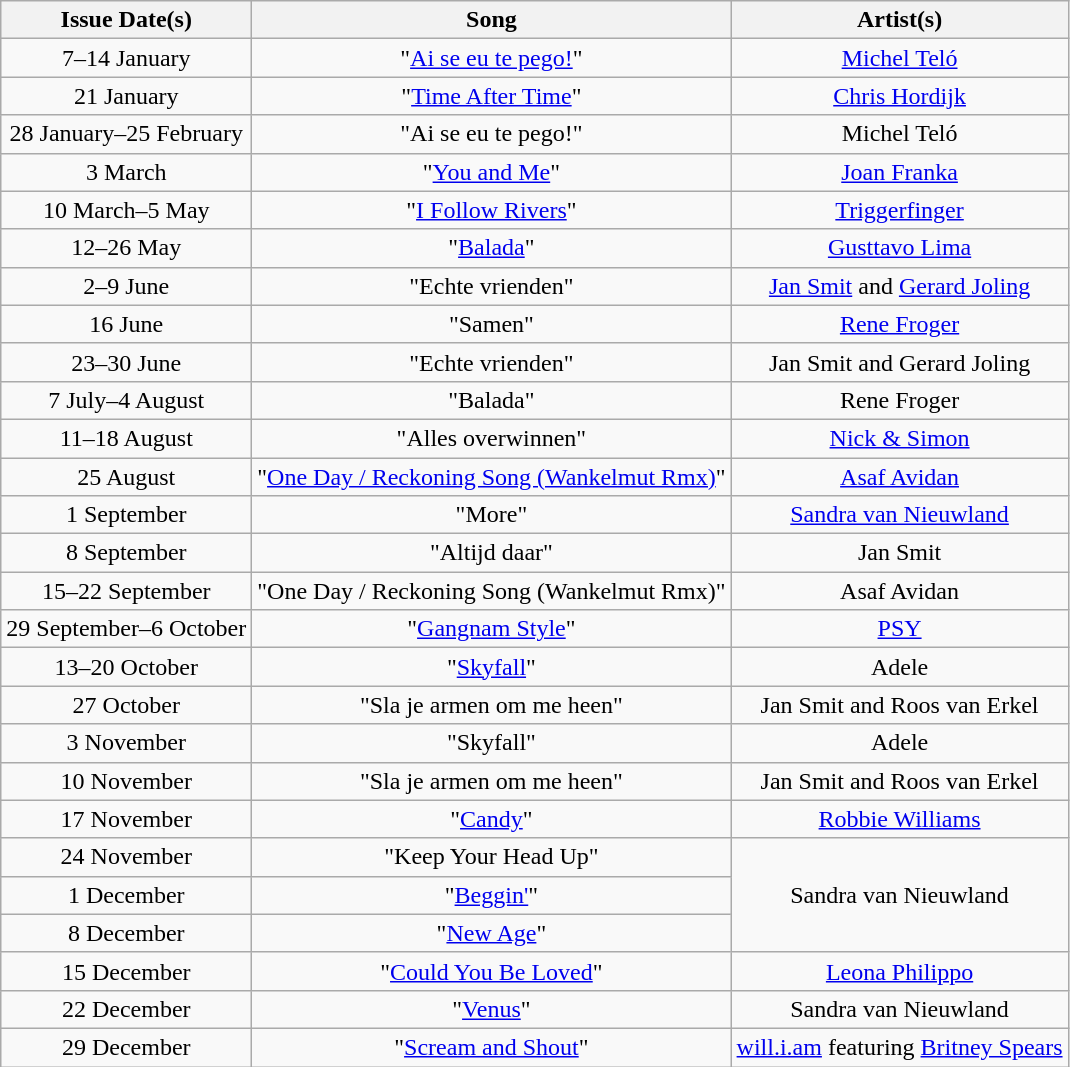<table class="wikitable">
<tr>
<th>Issue Date(s)</th>
<th>Song</th>
<th>Artist(s)</th>
</tr>
<tr>
<td style="text-align: center;">7–14 January</td>
<td style="text-align: center;">"<a href='#'>Ai se eu te pego!</a>"</td>
<td style="text-align: center;"><a href='#'>Michel Teló</a></td>
</tr>
<tr>
<td style="text-align: center;">21 January</td>
<td style="text-align: center;">"<a href='#'>Time After Time</a>"</td>
<td style="text-align: center;"><a href='#'>Chris Hordijk</a></td>
</tr>
<tr>
<td style="text-align: center;">28 January–25 February</td>
<td style="text-align: center;">"Ai se eu te pego!"</td>
<td style="text-align: center;">Michel Teló</td>
</tr>
<tr>
<td style="text-align: center;">3 March</td>
<td style="text-align: center;">"<a href='#'>You and Me</a>"</td>
<td style="text-align: center;"><a href='#'>Joan Franka</a></td>
</tr>
<tr>
<td style="text-align: center;">10 March–5 May</td>
<td style="text-align: center;">"<a href='#'>I Follow Rivers</a>"</td>
<td style="text-align: center;"><a href='#'>Triggerfinger</a></td>
</tr>
<tr>
<td style="text-align: center;">12–26 May</td>
<td style="text-align: center;">"<a href='#'>Balada</a>"</td>
<td style="text-align: center;"><a href='#'>Gusttavo Lima</a></td>
</tr>
<tr>
<td style="text-align: center;">2–9 June</td>
<td style="text-align: center;">"Echte vrienden"</td>
<td style="text-align: center;"><a href='#'>Jan Smit</a> and <a href='#'>Gerard Joling</a></td>
</tr>
<tr>
<td style="text-align: center;">16 June</td>
<td style="text-align: center;">"Samen"</td>
<td style="text-align: center;"><a href='#'>Rene Froger</a></td>
</tr>
<tr>
<td style="text-align: center;">23–30 June</td>
<td style="text-align: center;">"Echte vrienden"</td>
<td style="text-align: center;">Jan Smit and Gerard Joling</td>
</tr>
<tr>
<td style="text-align: center;">7 July–4 August</td>
<td style="text-align: center;">"Balada"</td>
<td style="text-align: center;">Rene Froger</td>
</tr>
<tr>
<td style="text-align: center;">11–18 August</td>
<td style="text-align: center;">"Alles overwinnen"</td>
<td style="text-align: center;"><a href='#'>Nick & Simon</a></td>
</tr>
<tr>
<td style="text-align: center;">25 August</td>
<td style="text-align: center;">"<a href='#'>One Day / Reckoning Song (Wankelmut Rmx)</a>"</td>
<td style="text-align: center;"><a href='#'>Asaf Avidan</a></td>
</tr>
<tr>
<td style="text-align: center;">1 September</td>
<td style="text-align: center;">"More"</td>
<td style="text-align: center;"><a href='#'>Sandra van Nieuwland</a></td>
</tr>
<tr>
<td style="text-align: center;">8 September</td>
<td style="text-align: center;">"Altijd daar"</td>
<td style="text-align: center;">Jan Smit</td>
</tr>
<tr>
<td style="text-align: center;">15–22 September</td>
<td style="text-align: center;">"One Day / Reckoning Song (Wankelmut Rmx)"</td>
<td style="text-align: center;">Asaf Avidan</td>
</tr>
<tr>
<td style="text-align: center;">29 September–6 October</td>
<td style="text-align: center;">"<a href='#'>Gangnam Style</a>"</td>
<td style="text-align: center;"><a href='#'>PSY</a></td>
</tr>
<tr>
<td style="text-align: center;">13–20 October</td>
<td style="text-align: center;">"<a href='#'>Skyfall</a>"</td>
<td style="text-align: center;">Adele</td>
</tr>
<tr>
<td style="text-align: center;">27 October</td>
<td style="text-align: center;">"Sla je armen om me heen"</td>
<td style="text-align: center;">Jan Smit and Roos van Erkel</td>
</tr>
<tr>
<td style="text-align: center;">3 November</td>
<td style="text-align: center;">"Skyfall"</td>
<td style="text-align: center;">Adele</td>
</tr>
<tr>
<td style="text-align: center;">10 November</td>
<td style="text-align: center;">"Sla je armen om me heen"</td>
<td style="text-align: center;">Jan Smit and Roos van Erkel</td>
</tr>
<tr>
<td style="text-align: center;">17 November</td>
<td style="text-align: center;">"<a href='#'>Candy</a>"</td>
<td style="text-align: center;"><a href='#'>Robbie Williams</a></td>
</tr>
<tr>
<td style="text-align: center;">24 November</td>
<td style="text-align: center;">"Keep Your Head Up"</td>
<td style="text-align: center;" rowspan=3>Sandra van Nieuwland</td>
</tr>
<tr>
<td style="text-align: center;">1 December</td>
<td style="text-align: center;">"<a href='#'>Beggin'</a>"</td>
</tr>
<tr>
<td style="text-align: center;">8 December</td>
<td style="text-align: center;">"<a href='#'>New Age</a>"</td>
</tr>
<tr>
<td style="text-align: center;">15 December</td>
<td style="text-align: center;">"<a href='#'>Could You Be Loved</a>"</td>
<td style="text-align: center;"><a href='#'>Leona Philippo</a></td>
</tr>
<tr>
<td style="text-align: center;">22 December</td>
<td style="text-align: center;">"<a href='#'>Venus</a>"</td>
<td style="text-align: center;">Sandra van Nieuwland</td>
</tr>
<tr>
<td style="text-align: center;">29 December</td>
<td style="text-align: center;">"<a href='#'>Scream and Shout</a>"</td>
<td style="text-align: center;"><a href='#'>will.i.am</a> featuring <a href='#'>Britney Spears</a></td>
</tr>
</table>
